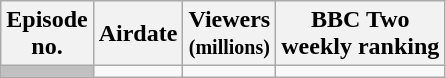<table class="wikitable" style="text-align:center;">
<tr>
<th scope="col">Episode<br>no.</th>
<th scope="col">Airdate</th>
<th scope="col">Viewers<br><small>(millions)</small></th>
<th scope="col">BBC Two<br>weekly ranking</th>
</tr>
<tr>
<th scope="row" style="background:silver;"></th>
<td></td>
<td></td>
<td></td>
</tr>
</table>
